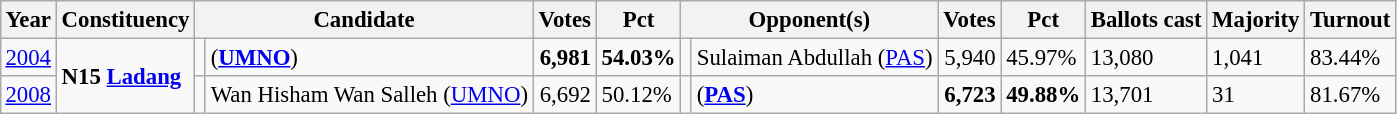<table class="wikitable" style="margin:0.5em ; font-size:95%">
<tr>
<th>Year</th>
<th>Constituency</th>
<th colspan=2>Candidate</th>
<th>Votes</th>
<th>Pct</th>
<th colspan=2>Opponent(s)</th>
<th>Votes</th>
<th>Pct</th>
<th>Ballots cast</th>
<th>Majority</th>
<th>Turnout</th>
</tr>
<tr>
<td><a href='#'>2004</a></td>
<td rowspan=2><strong>N15 <a href='#'>Ladang</a></strong></td>
<td></td>
<td> (<a href='#'><strong>UMNO</strong></a>)</td>
<td align="right"><strong>6,981</strong></td>
<td><strong>54.03%</strong></td>
<td></td>
<td>Sulaiman Abdullah (<a href='#'>PAS</a>)</td>
<td align="right">5,940</td>
<td>45.97%</td>
<td>13,080</td>
<td>1,041</td>
<td>83.44%</td>
</tr>
<tr>
<td><a href='#'>2008</a></td>
<td></td>
<td>Wan Hisham Wan Salleh (<a href='#'>UMNO</a>)</td>
<td align="right">6,692</td>
<td>50.12%</td>
<td></td>
<td> (<a href='#'><strong>PAS</strong></a>)</td>
<td align="right"><strong>6,723</strong></td>
<td><strong>49.88%</strong></td>
<td>13,701</td>
<td>31</td>
<td>81.67%</td>
</tr>
</table>
